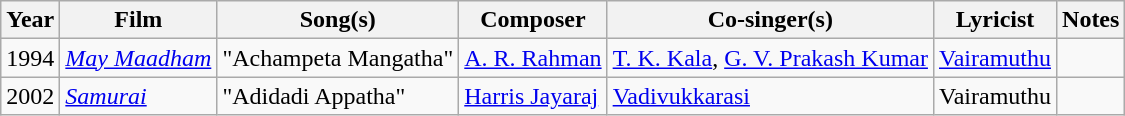<table class="wikitable plainrowheaders sortable">
<tr>
<th scope="col">Year</th>
<th scope="col">Film</th>
<th scope="col">Song(s)</th>
<th scope="col">Composer</th>
<th scope="col">Co-singer(s)</th>
<th scope="col">Lyricist</th>
<th scope="col">Notes</th>
</tr>
<tr>
<td>1994</td>
<td><em><a href='#'>May Maadham</a></em></td>
<td>"Achampeta Mangatha"</td>
<td><a href='#'>A. R. Rahman</a></td>
<td><a href='#'>T. K. Kala</a>, <a href='#'>G. V. Prakash Kumar</a></td>
<td><a href='#'>Vairamuthu</a></td>
<td></td>
</tr>
<tr>
<td>2002</td>
<td><em><a href='#'>Samurai</a></em></td>
<td>"Adidadi Appatha"</td>
<td><a href='#'>Harris Jayaraj</a></td>
<td><a href='#'>Vadivukkarasi</a></td>
<td>Vairamuthu</td>
<td></td>
</tr>
</table>
